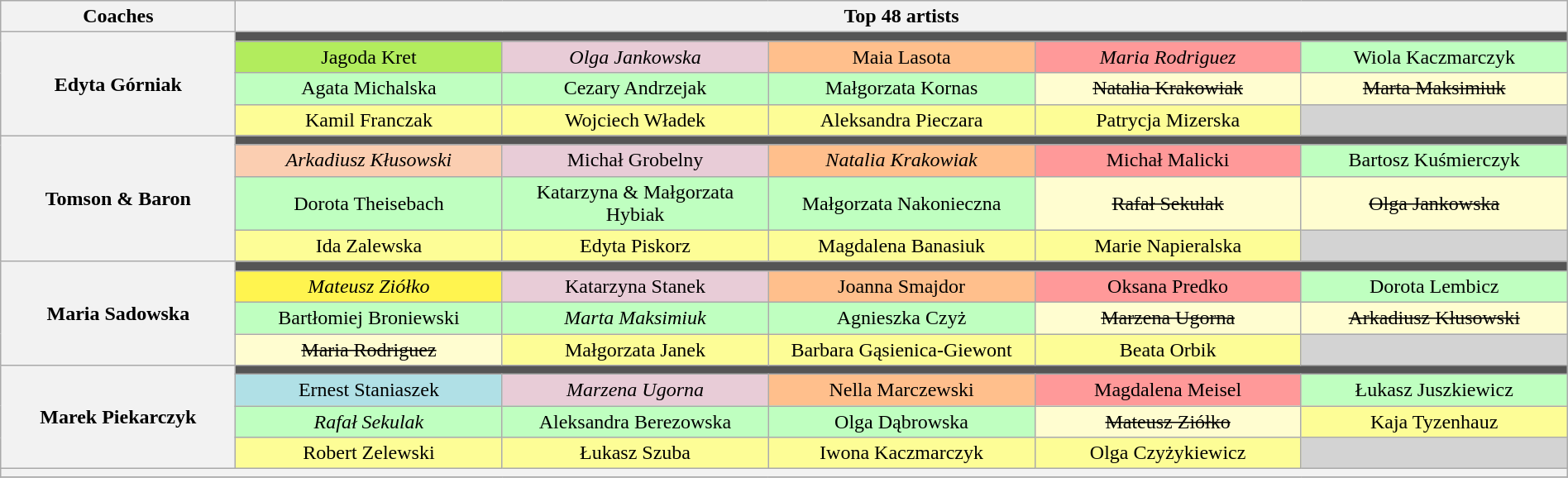<table class="wikitable" style="text-align:center; width:100%;">
<tr>
<th width="15%">Coaches</th>
<th width="85%" colspan="5">Top 48 artists</th>
</tr>
<tr>
<th rowspan="4">Edyta Górniak</th>
<td colspan="5" style="background:#555555;"></td>
</tr>
<tr>
<td width="17%" style="background:#B2EC5D;">Jagoda Kret</td>
<td width="17%" style="background:#E8CCD7;"><em>Olga Jankowska</em></td>
<td width="17%" style="background:#ffbf8c;">Maia Lasota</td>
<td width="17%" style="background:#FF9999;"><em>Maria Rodriguez</em></td>
<td width="17%" style="background:#BFFFC0;">Wiola Kaczmarczyk</td>
</tr>
<tr>
<td style="background:#BFFFC0;">Agata Michalska</td>
<td style="background:#BFFFC0;">Cezary Andrzejak</td>
<td style="background:#BFFFC0;">Małgorzata Kornas</td>
<td style="background:#FFFDD0;"><s>Natalia Krakowiak</s></td>
<td style="background:#FFFDD0;"><s>Marta Maksimiuk</s></td>
</tr>
<tr>
<td style="background:#FDFD96;">Kamil Franczak</td>
<td style="background:#FDFD96;">Wojciech Władek</td>
<td style="background:#FDFD96;">Aleksandra Pieczara</td>
<td style="background:#FDFD96;">Patrycja Mizerska</td>
<td style="background:lightgrey;"></td>
</tr>
<tr>
<th rowspan="4">Tomson & Baron</th>
<td colspan="5" style="background:#555555;"></td>
</tr>
<tr>
<td style="background:#FBCEB1;"><em>Arkadiusz Kłusowski</em></td>
<td style="background:#E8CCD7;">Michał Grobelny</td>
<td style="background:#ffbf8c;"><em>Natalia Krakowiak</em></td>
<td style="background:#FF9999;">Michał Malicki</td>
<td style="background:#BFFFC0;">Bartosz Kuśmierczyk</td>
</tr>
<tr>
<td style="background:#BFFFC0;">Dorota Theisebach</td>
<td style="background:#BFFFC0;">Katarzyna & Małgorzata Hybiak</td>
<td style="background:#BFFFC0;">Małgorzata Nakonieczna</td>
<td style="background:#FFFDD0;"><s>Rafał Sekulak</s></td>
<td style="background:#FFFDD0;"><s>Olga Jankowska</s></td>
</tr>
<tr>
<td style="background:#FDFD96;">Ida Zalewska</td>
<td style="background:#FDFD96;">Edyta Piskorz</td>
<td style="background:#FDFD96;">Magdalena Banasiuk</td>
<td style="background:#FDFD96;">Marie Napieralska</td>
<td style="background:lightgrey;"></td>
</tr>
<tr>
<th rowspan="4">Maria Sadowska</th>
<td colspan="5" style="background:#555555;"></td>
</tr>
<tr>
<td style="background:#FFF44F;"><em>Mateusz Ziółko</em></td>
<td style="background:#E8CCD7;">Katarzyna Stanek</td>
<td style="background:#ffbf8c;">Joanna Smajdor</td>
<td style="background:#FF9999;">Oksana Predko</td>
<td style="background:#BFFFC0;">Dorota Lembicz</td>
</tr>
<tr>
<td style="background:#BFFFC0;">Bartłomiej Broniewski</td>
<td style="background:#BFFFC0;"><em>Marta Maksimiuk</em></td>
<td style="background:#BFFFC0;">Agnieszka Czyż</td>
<td style="background:#FFFDD0;"><s>Marzena Ugorna</s></td>
<td style="background:#FFFDD0;"><s>Arkadiusz Kłusowski</s></td>
</tr>
<tr>
<td style="background:#FFFDD0;"><s>Maria Rodriguez</s></td>
<td style="background:#FDFD96;">Małgorzata Janek</td>
<td style="background:#FDFD96;">Barbara Gąsienica-Giewont</td>
<td style="background:#FDFD96;">Beata Orbik</td>
<td style="background:lightgrey;"></td>
</tr>
<tr>
<th rowspan="4">Marek Piekarczyk</th>
<td colspan="5" style="background:#555555;"></td>
</tr>
<tr>
<td style="background:#B0E0E6;">Ernest Staniaszek</td>
<td style="background:#E8CCD7;"><em>Marzena Ugorna</em></td>
<td style="background:#ffbf8c;">Nella Marczewski</td>
<td style="background:#FF9999;">Magdalena Meisel</td>
<td style="background:#BFFFC0;">Łukasz Juszkiewicz</td>
</tr>
<tr>
<td style="background:#BFFFC0;"><em>Rafał Sekulak</em></td>
<td style="background:#BFFFC0;">Aleksandra Berezowska</td>
<td style="background:#BFFFC0;">Olga Dąbrowska</td>
<td style="background:#FFFDD0;"><s>Mateusz Ziółko</s></td>
<td style="background:#FDFD96;">Kaja Tyzenhauz</td>
</tr>
<tr>
<td style="background:#FDFD96;">Robert Zelewski</td>
<td style="background:#FDFD96;">Łukasz Szuba</td>
<td style="background:#FDFD96;">Iwona Kaczmarczyk</td>
<td style="background:#FDFD96;">Olga Czyżykiewicz</td>
<td style="background:lightgrey;"></td>
</tr>
<tr>
<th style="font-size:90%; line-height:12px;" colspan="6"><small></small></th>
</tr>
<tr>
</tr>
</table>
